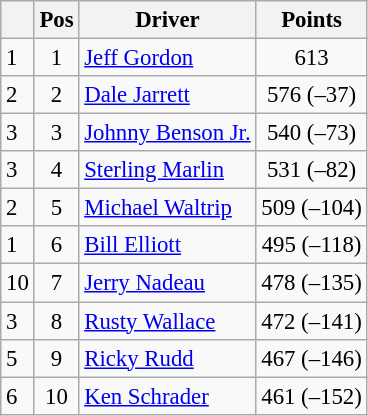<table class="wikitable" style="font-size: 95%;">
<tr>
<th></th>
<th>Pos</th>
<th>Driver</th>
<th>Points</th>
</tr>
<tr>
<td align="left"> 1</td>
<td style="text-align:center;">1</td>
<td><a href='#'>Jeff Gordon</a></td>
<td style="text-align:center;">613</td>
</tr>
<tr>
<td align="left"> 2</td>
<td style="text-align:center;">2</td>
<td><a href='#'>Dale Jarrett</a></td>
<td style="text-align:center;">576 (–37)</td>
</tr>
<tr>
<td align="left"> 3</td>
<td style="text-align:center;">3</td>
<td><a href='#'>Johnny Benson Jr.</a></td>
<td style="text-align:center;">540 (–73)</td>
</tr>
<tr>
<td align="left"> 3</td>
<td style="text-align:center;">4</td>
<td><a href='#'>Sterling Marlin</a></td>
<td style="text-align:center;">531 (–82)</td>
</tr>
<tr>
<td align="left"> 2</td>
<td style="text-align:center;">5</td>
<td><a href='#'>Michael Waltrip</a></td>
<td style="text-align:center;">509 (–104)</td>
</tr>
<tr>
<td align="left"> 1</td>
<td style="text-align:center;">6</td>
<td><a href='#'>Bill Elliott</a></td>
<td style="text-align:center;">495 (–118)</td>
</tr>
<tr>
<td align="left"> 10</td>
<td style="text-align:center;">7</td>
<td><a href='#'>Jerry Nadeau</a></td>
<td style="text-align:center;">478 (–135)</td>
</tr>
<tr>
<td align="left"> 3</td>
<td style="text-align:center;">8</td>
<td><a href='#'>Rusty Wallace</a></td>
<td style="text-align:center;">472 (–141)</td>
</tr>
<tr>
<td align="left"> 5</td>
<td style="text-align:center;">9</td>
<td><a href='#'>Ricky Rudd</a></td>
<td style="text-align:center;">467 (–146)</td>
</tr>
<tr>
<td align="left"> 6</td>
<td style="text-align:center;">10</td>
<td><a href='#'>Ken Schrader</a></td>
<td style="text-align:center;">461 (–152)</td>
</tr>
</table>
